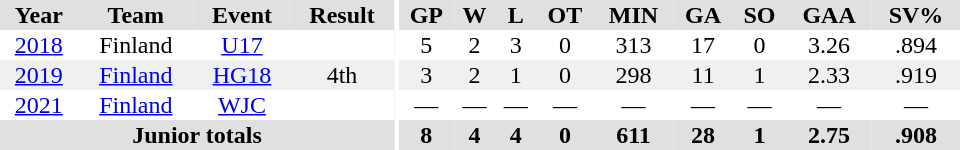<table border="0" cellpadding="1" cellspacing="0" ID="Table3" style="text-align:center; width:40em">
<tr ALIGN="center" bgcolor="#e0e0e0">
<th>Year</th>
<th>Team</th>
<th>Event</th>
<th>Result</th>
<th rowspan="99" bgcolor="#ffffff"></th>
<th>GP</th>
<th>W</th>
<th>L</th>
<th>OT</th>
<th>MIN</th>
<th>GA</th>
<th>SO</th>
<th>GAA</th>
<th>SV%</th>
</tr>
<tr>
<td><a href='#'>2018</a></td>
<td>Finland</td>
<td><a href='#'>U17</a></td>
<td></td>
<td>5</td>
<td>2</td>
<td>3</td>
<td>0</td>
<td>313</td>
<td>17</td>
<td>0</td>
<td>3.26</td>
<td>.894</td>
</tr>
<tr bgcolor="#f0f0f0">
<td><a href='#'>2019</a></td>
<td><a href='#'>Finland</a></td>
<td><a href='#'>HG18</a></td>
<td>4th</td>
<td>3</td>
<td>2</td>
<td>1</td>
<td>0</td>
<td>298</td>
<td>11</td>
<td>1</td>
<td>2.33</td>
<td>.919</td>
</tr>
<tr ALIGN="center">
<td><a href='#'>2021</a></td>
<td><a href='#'>Finland</a></td>
<td><a href='#'>WJC</a></td>
<td></td>
<td>—</td>
<td>—</td>
<td>—</td>
<td>—</td>
<td>—</td>
<td>—</td>
<td>—</td>
<td>—</td>
<td>—</td>
</tr>
<tr ALIGN="center" bgcolor="#e0e0e0">
<th colspan=4>Junior totals</th>
<th>8</th>
<th>4</th>
<th>4</th>
<th>0</th>
<th>611</th>
<th>28</th>
<th>1</th>
<th>2.75</th>
<th>.908</th>
</tr>
</table>
